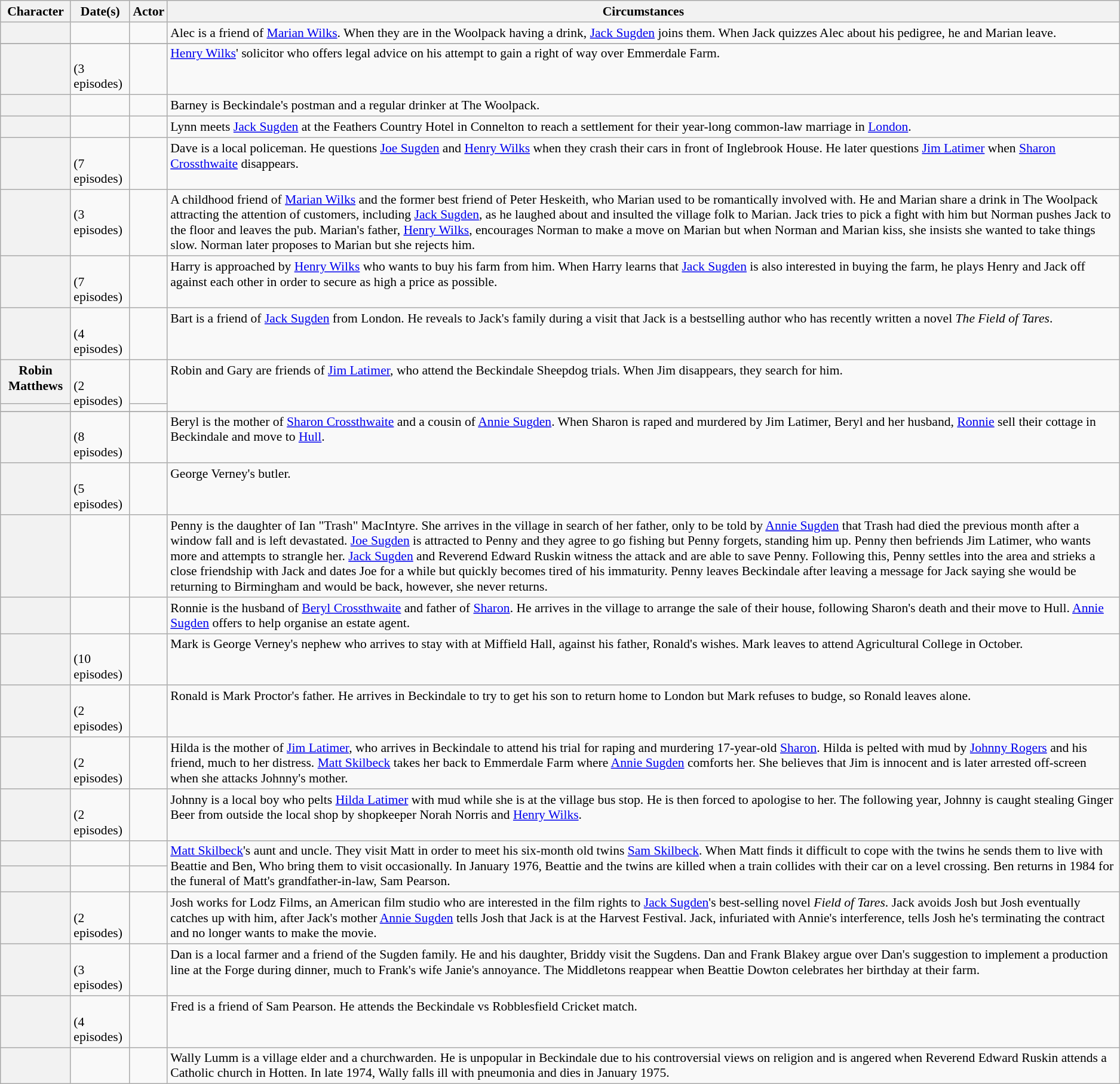<table class="wikitable plainrowheaders" style="font-size:90%">
<tr>
<th scope="col">Character</th>
<th scope="col">Date(s)</th>
<th scope="col">Actor</th>
<th scope="col">Circumstances</th>
</tr>
<tr valign="top">
<th scope="row"></th>
<td></td>
<td></td>
<td> Alec is a friend of <a href='#'>Marian Wilks</a>. When they are in the Woolpack having a drink, <a href='#'>Jack Sugden</a> joins them. When Jack quizzes Alec about his pedigree, he and Marian leave.</td>
</tr>
<tr valign="top">
</tr>
<tr valign="top">
<th scope="row"></th>
<td><br>(3 episodes)</td>
<td></td>
<td> <a href='#'>Henry Wilks</a>' solicitor who offers legal advice on his attempt to gain a right of way over Emmerdale Farm.</td>
</tr>
<tr valign="top">
<th scope="row"></th>
<td></td>
<td></td>
<td> Barney is Beckindale's postman and a regular drinker at The Woolpack.</td>
</tr>
<tr valign="top">
<th scope="row"></th>
<td></td>
<td></td>
<td> Lynn meets <a href='#'>Jack Sugden</a> at the Feathers Country Hotel in Connelton to reach a settlement for their year-long common-law marriage in <a href='#'>London</a>.</td>
</tr>
<tr valign="top">
<th scope="row"></th>
<td><br>(7 episodes)</td>
<td></td>
<td> Dave is a local policeman. He questions <a href='#'>Joe Sugden</a> and <a href='#'>Henry Wilks</a> when they crash their cars in front of Inglebrook House. He later questions <a href='#'>Jim Latimer</a> when <a href='#'>Sharon Crossthwaite</a> disappears.</td>
</tr>
<tr valign="top">
<th scope="row"></th>
<td><br>(3 episodes)</td>
<td></td>
<td> A childhood friend of <a href='#'>Marian Wilks</a> and the former best friend of Peter Heskeith, who Marian used to be romantically involved with. He and Marian share a drink in The Woolpack attracting the attention of customers, including <a href='#'>Jack Sugden</a>, as he laughed about and insulted the village folk to Marian. Jack tries to pick a fight with him but Norman pushes Jack to the floor and leaves the pub. Marian's father, <a href='#'>Henry Wilks</a>, encourages Norman to make a move on Marian but when Norman and Marian kiss, she insists she wanted to take things slow. Norman later proposes to Marian but she rejects him.</td>
</tr>
<tr valign="top">
<th scope="row"></th>
<td><br>(7 episodes)</td>
<td></td>
<td> Harry is approached by <a href='#'>Henry Wilks</a> who wants to buy his farm from him. When Harry learns that <a href='#'>Jack Sugden</a> is also interested in buying the farm, he plays Henry and Jack off against each other in order to secure as high a price as possible.</td>
</tr>
<tr valign="top">
<th scope="row"></th>
<td><br>(4 episodes)</td>
<td></td>
<td>Bart is a friend of <a href='#'>Jack Sugden</a> from London. He reveals to Jack's family during a visit that Jack is a bestselling author who has recently written a novel <em>The Field of Tares</em>.</td>
</tr>
<tr valign="top">
<th scope="row">Robin Matthews</th>
<td rowspan="2"><br>(2 episodes)</td>
<td></td>
<td rowspan="2">Robin and Gary are friends of <a href='#'>Jim Latimer</a>, who attend the Beckindale Sheepdog trials. When Jim disappears, they search for him.</td>
</tr>
<tr valign="top">
<th scope="row"></th>
<td></td>
</tr>
<tr>
</tr>
<tr valign="top">
<th scope="row"></th>
<td><br>(8 episodes)</td>
<td></td>
<td> Beryl is the mother of <a href='#'>Sharon Crossthwaite</a> and a cousin of <a href='#'>Annie Sugden</a>. When Sharon is raped and murdered by Jim Latimer, Beryl and her husband, <a href='#'>Ronnie</a> sell their cottage in Beckindale and move to <a href='#'>Hull</a>.</td>
</tr>
<tr valign="top">
<th scope="row"></th>
<td><br>(5 episodes)</td>
<td></td>
<td> George Verney's butler.</td>
</tr>
<tr valign="top">
<th scope="row"></th>
<td></td>
<td></td>
<td> Penny is the daughter of Ian "Trash" MacIntyre. She arrives in the village in search of her father, only to be told by <a href='#'>Annie Sugden</a> that Trash had died the previous month after a window fall and is left devastated. <a href='#'>Joe Sugden</a> is attracted to Penny and they agree to go fishing but Penny forgets, standing him up. Penny then befriends Jim Latimer, who wants more and attempts to strangle her. <a href='#'>Jack Sugden</a> and Reverend Edward Ruskin witness the attack and are able to save Penny. Following this, Penny settles into the area and strieks a close friendship with Jack and dates Joe for a while but quickly becomes tired of his immaturity. Penny leaves Beckindale after leaving a message for Jack saying she would be returning to Birmingham and would be back, however, she never returns.</td>
</tr>
<tr valign="top">
<th scope="row"></th>
<td></td>
<td></td>
<td> Ronnie is the husband of <a href='#'>Beryl Crossthwaite</a> and father of <a href='#'>Sharon</a>. He arrives in the village to arrange the sale of their house, following Sharon's death and their move to Hull. <a href='#'>Annie Sugden</a> offers to help organise an estate agent.</td>
</tr>
<tr valign="top">
<th scope="row"></th>
<td><br>(10 episodes)</td>
<td></td>
<td> Mark is George Verney's nephew who arrives to stay with at Miffield Hall, against his father, Ronald's wishes. Mark leaves to attend Agricultural College in October.</td>
</tr>
<tr valign="top">
<th scope="row"></th>
<td><br>(2 episodes)</td>
<td></td>
<td> Ronald is Mark Proctor's father. He arrives in Beckindale to try to get his son to return home to London but Mark refuses to budge, so Ronald leaves alone.</td>
</tr>
<tr valign="top">
<th scope="row"></th>
<td><br>(2 episodes)</td>
<td></td>
<td> Hilda is the mother of <a href='#'>Jim Latimer</a>, who arrives in Beckindale to attend his trial for raping and murdering 17-year-old <a href='#'>Sharon</a>. Hilda is pelted with mud by <a href='#'>Johnny Rogers</a> and his friend, much to her distress. <a href='#'>Matt Skilbeck</a> takes her back to Emmerdale Farm where <a href='#'>Annie Sugden</a> comforts her. She believes that Jim is innocent and is later arrested off-screen when she attacks Johnny's mother.</td>
</tr>
<tr valign="top">
<th scope="row"></th>
<td><br>(2 episodes)</td>
<td></td>
<td> Johnny is a local boy who pelts <a href='#'>Hilda Latimer</a> with mud while she is at the village bus stop. He is then forced to apologise to her. The following year, Johnny is caught stealing Ginger Beer from outside the local shop by shopkeeper Norah Norris and <a href='#'>Henry Wilks</a>.</td>
</tr>
<tr valign="top">
<th scope="row"></th>
<td></td>
<td></td>
<td rowspan="2"><a href='#'>Matt Skilbeck</a>'s aunt and uncle. They visit Matt in order to meet his six-month old twins <a href='#'>Sam Skilbeck</a>. When Matt finds it difficult to cope with the twins he sends them to live with Beattie and Ben, Who bring them to visit occasionally. In January 1976, Beattie and the twins are killed when a train collides with their car on a level crossing. Ben returns in 1984 for the funeral of Matt's grandfather-in-law, Sam Pearson.</td>
</tr>
<tr>
<th scope="row"></th>
<td></td>
<td></td>
</tr>
<tr valign="top">
<th scope="row"></th>
<td><br>(2 episodes)</td>
<td></td>
<td> Josh works for Lodz Films, an American film studio who are interested in the film rights to <a href='#'>Jack Sugden</a>'s best-selling novel <em>Field of Tares</em>. Jack avoids Josh but Josh eventually catches up with him, after Jack's mother <a href='#'>Annie Sugden</a> tells Josh that Jack is at the Harvest Festival. Jack, infuriated with Annie's interference, tells Josh he's terminating the contract and no longer wants to make the movie.</td>
</tr>
<tr valign="top">
<th scope="row"></th>
<td><br>(3 episodes)</td>
<td></td>
<td> Dan is a local farmer and a friend of the Sugden family. He and his daughter, Briddy visit the Sugdens. Dan and Frank Blakey argue over Dan's suggestion to implement a production line at the Forge during dinner, much to Frank's wife Janie's annoyance. The Middletons reappear when Beattie Dowton celebrates her birthday at their farm.</td>
</tr>
<tr valign="top">
<th scope="row"></th>
<td><br>(4 episodes)</td>
<td></td>
<td> Fred is a friend of Sam Pearson. He attends the Beckindale vs Robblesfield Cricket match.</td>
</tr>
<tr valign="top">
<th scope="row"></th>
<td></td>
<td></td>
<td> Wally Lumm is a village elder and a churchwarden. He is unpopular in Beckindale due to his controversial views on religion and is angered when Reverend Edward Ruskin attends a Catholic church in Hotten. In late 1974, Wally falls ill with pneumonia and dies in January 1975.</td>
</tr>
</table>
